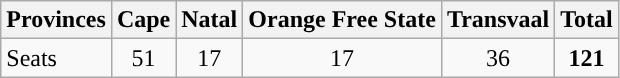<table class="wikitable">
<tr>
<th>Provinces</th>
<th>Cape</th>
<th>Natal</th>
<th>Orange Free State</th>
<th>Transvaal</th>
<th>Total</th>
</tr>
<tr>
<td>Seats</td>
<td align="center">51</td>
<td align="center">17</td>
<td align="center">17</td>
<td align="center">36</td>
<td align="center"><strong>121</strong></td>
</tr>
</table>
